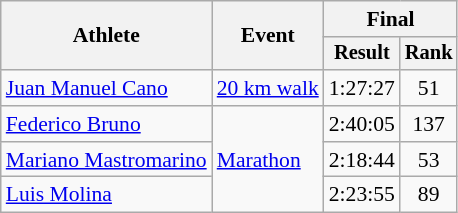<table class="wikitable" style="font-size:90%">
<tr>
<th rowspan="2">Athlete</th>
<th rowspan="2">Event</th>
<th colspan="2">Final</th>
</tr>
<tr style="font-size:95%">
<th>Result</th>
<th>Rank</th>
</tr>
<tr align=center>
<td align=left><a href='#'>Juan Manuel Cano</a></td>
<td align=left><a href='#'>20 km walk</a></td>
<td>1:27:27</td>
<td>51</td>
</tr>
<tr align=center>
<td align=left><a href='#'>Federico Bruno</a></td>
<td align=left rowspan=3><a href='#'>Marathon</a></td>
<td>2:40:05</td>
<td>137</td>
</tr>
<tr align=center>
<td align=left><a href='#'>Mariano Mastromarino</a></td>
<td>2:18:44</td>
<td>53</td>
</tr>
<tr align=center>
<td align=left><a href='#'>Luis Molina</a></td>
<td>2:23:55</td>
<td>89</td>
</tr>
</table>
